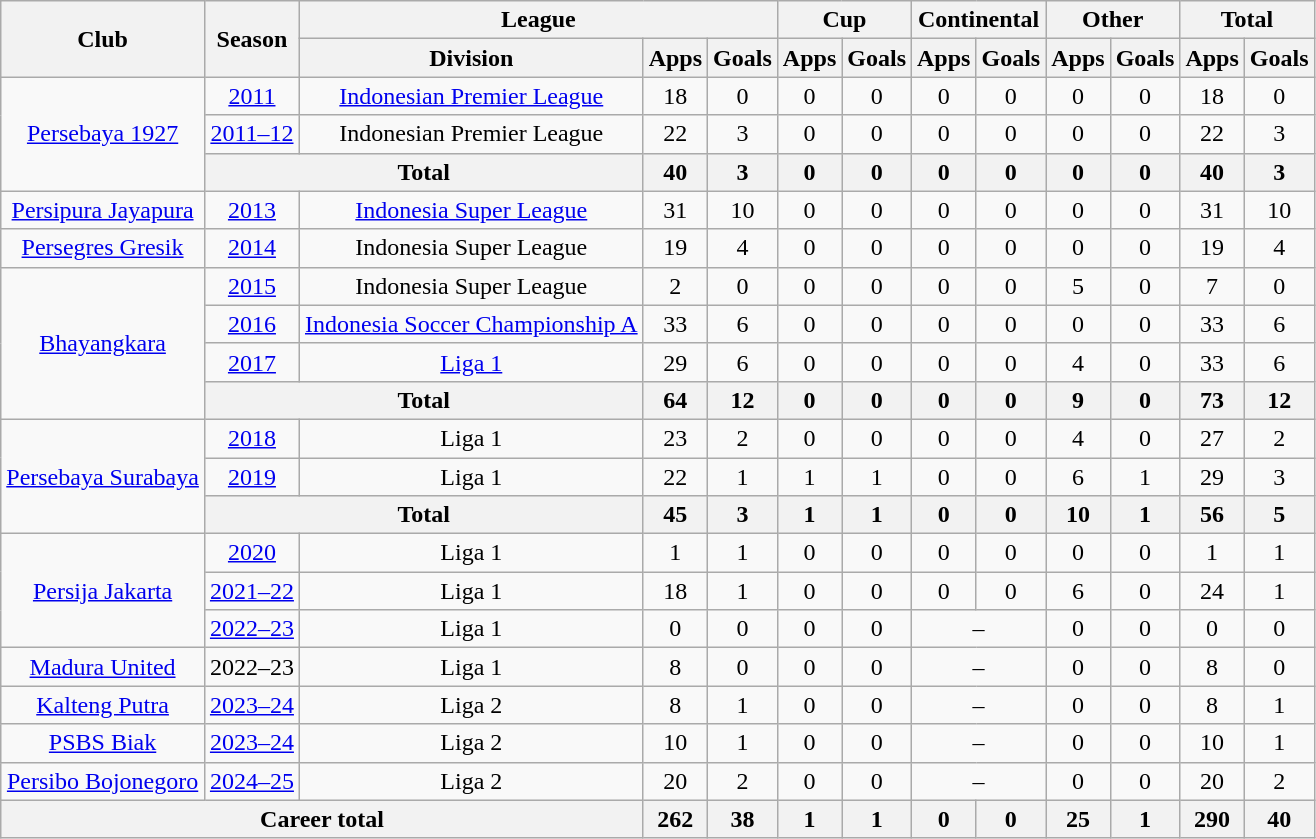<table class="wikitable" style="text-align:center">
<tr>
<th rowspan="2">Club</th>
<th rowspan="2">Season</th>
<th colspan="3">League</th>
<th colspan="2">Cup</th>
<th colspan="2">Continental</th>
<th colspan="2">Other</th>
<th colspan="2">Total</th>
</tr>
<tr>
<th>Division</th>
<th>Apps</th>
<th>Goals</th>
<th>Apps</th>
<th>Goals</th>
<th>Apps</th>
<th>Goals</th>
<th>Apps</th>
<th>Goals</th>
<th>Apps</th>
<th>Goals</th>
</tr>
<tr>
<td rowspan="3" valign="center"><a href='#'>Persebaya 1927</a></td>
<td><a href='#'>2011</a></td>
<td rowspan="1" valign="center"><a href='#'>Indonesian Premier League</a></td>
<td>18</td>
<td>0</td>
<td>0</td>
<td>0</td>
<td>0</td>
<td>0</td>
<td>0</td>
<td>0</td>
<td>18</td>
<td>0</td>
</tr>
<tr>
<td><a href='#'>2011–12</a></td>
<td rowspan="1" valign="center">Indonesian Premier League</td>
<td>22</td>
<td>3</td>
<td>0</td>
<td>0</td>
<td>0</td>
<td>0</td>
<td>0</td>
<td>0</td>
<td>22</td>
<td>3</td>
</tr>
<tr>
<th colspan="2">Total</th>
<th>40</th>
<th>3</th>
<th>0</th>
<th>0</th>
<th>0</th>
<th>0</th>
<th>0</th>
<th>0</th>
<th>40</th>
<th>3</th>
</tr>
<tr>
<td rowspan="1" valign="center"><a href='#'>Persipura Jayapura</a></td>
<td><a href='#'>2013</a></td>
<td rowspan="1" valign="center"><a href='#'>Indonesia Super League</a></td>
<td>31</td>
<td>10</td>
<td>0</td>
<td>0</td>
<td>0</td>
<td>0</td>
<td>0</td>
<td>0</td>
<td>31</td>
<td>10</td>
</tr>
<tr>
<td rowspan="1" valign="center"><a href='#'>Persegres Gresik</a></td>
<td><a href='#'>2014</a></td>
<td rowspan="1" valign="center">Indonesia Super League</td>
<td>19</td>
<td>4</td>
<td>0</td>
<td>0</td>
<td>0</td>
<td>0</td>
<td>0</td>
<td>0</td>
<td>19</td>
<td>4</td>
</tr>
<tr>
<td rowspan="4" valign="center"><a href='#'>Bhayangkara</a></td>
<td><a href='#'>2015</a></td>
<td rowspan="1" valign="center">Indonesia Super League</td>
<td>2</td>
<td>0</td>
<td>0</td>
<td>0</td>
<td>0</td>
<td>0</td>
<td>5</td>
<td>0</td>
<td>7</td>
<td>0</td>
</tr>
<tr>
<td><a href='#'>2016</a></td>
<td><a href='#'>Indonesia Soccer Championship A</a></td>
<td>33</td>
<td>6</td>
<td>0</td>
<td>0</td>
<td>0</td>
<td>0</td>
<td>0</td>
<td>0</td>
<td>33</td>
<td>6</td>
</tr>
<tr>
<td><a href='#'>2017</a></td>
<td rowspan="1" valign="center"><a href='#'>Liga 1</a></td>
<td>29</td>
<td>6</td>
<td>0</td>
<td>0</td>
<td>0</td>
<td>0</td>
<td>4</td>
<td>0</td>
<td>33</td>
<td>6</td>
</tr>
<tr>
<th colspan="2">Total</th>
<th>64</th>
<th>12</th>
<th>0</th>
<th>0</th>
<th>0</th>
<th>0</th>
<th>9</th>
<th>0</th>
<th>73</th>
<th>12</th>
</tr>
<tr>
<td rowspan="3" valign="center"><a href='#'>Persebaya Surabaya</a></td>
<td><a href='#'>2018</a></td>
<td rowspan="1" valign="center">Liga 1</td>
<td>23</td>
<td>2</td>
<td>0</td>
<td>0</td>
<td>0</td>
<td>0</td>
<td>4</td>
<td>0</td>
<td>27</td>
<td>2</td>
</tr>
<tr>
<td><a href='#'>2019</a></td>
<td rowspan="1" valign="center">Liga 1</td>
<td>22</td>
<td>1</td>
<td>1</td>
<td>1</td>
<td>0</td>
<td>0</td>
<td>6</td>
<td>1</td>
<td>29</td>
<td>3</td>
</tr>
<tr>
<th colspan="2">Total</th>
<th>45</th>
<th>3</th>
<th>1</th>
<th>1</th>
<th>0</th>
<th>0</th>
<th>10</th>
<th>1</th>
<th>56</th>
<th>5</th>
</tr>
<tr>
<td rowspan="3" valign="center"><a href='#'>Persija Jakarta</a></td>
<td><a href='#'>2020</a></td>
<td rowspan="1" valign="center">Liga 1</td>
<td>1</td>
<td>1</td>
<td>0</td>
<td>0</td>
<td>0</td>
<td>0</td>
<td>0</td>
<td>0</td>
<td>1</td>
<td>1</td>
</tr>
<tr>
<td><a href='#'>2021–22</a></td>
<td rowspan="1" valign="center">Liga 1</td>
<td>18</td>
<td>1</td>
<td>0</td>
<td>0</td>
<td>0</td>
<td>0</td>
<td>6</td>
<td>0</td>
<td>24</td>
<td>1</td>
</tr>
<tr>
<td><a href='#'>2022–23</a></td>
<td>Liga 1</td>
<td>0</td>
<td>0</td>
<td>0</td>
<td>0</td>
<td colspan="2">–</td>
<td>0</td>
<td>0</td>
<td>0</td>
<td>0</td>
</tr>
<tr>
<td rowspan="1" valign="center"><a href='#'>Madura United</a></td>
<td>2022–23</td>
<td rowspan="1" valign="center">Liga 1</td>
<td>8</td>
<td>0</td>
<td>0</td>
<td>0</td>
<td colspan="2">–</td>
<td>0</td>
<td>0</td>
<td>8</td>
<td>0</td>
</tr>
<tr>
<td rowspan="1"><a href='#'>Kalteng Putra</a></td>
<td><a href='#'>2023–24</a></td>
<td rowspan="1">Liga 2</td>
<td>8</td>
<td>1</td>
<td>0</td>
<td>0</td>
<td colspan="2">–</td>
<td>0</td>
<td>0</td>
<td>8</td>
<td>1</td>
</tr>
<tr>
<td rowspan="1"><a href='#'>PSBS Biak</a></td>
<td><a href='#'>2023–24</a></td>
<td rowspan="1">Liga 2</td>
<td>10</td>
<td>1</td>
<td>0</td>
<td>0</td>
<td colspan="2">–</td>
<td>0</td>
<td>0</td>
<td>10</td>
<td>1</td>
</tr>
<tr>
<td rowspan="1"><a href='#'>Persibo Bojonegoro</a></td>
<td><a href='#'>2024–25</a></td>
<td rowspan="1">Liga 2</td>
<td>20</td>
<td>2</td>
<td>0</td>
<td>0</td>
<td colspan="2">–</td>
<td>0</td>
<td>0</td>
<td>20</td>
<td>2</td>
</tr>
<tr>
<th colspan="3">Career total</th>
<th>262</th>
<th>38</th>
<th>1</th>
<th>1</th>
<th>0</th>
<th>0</th>
<th>25</th>
<th>1</th>
<th>290</th>
<th>40</th>
</tr>
</table>
